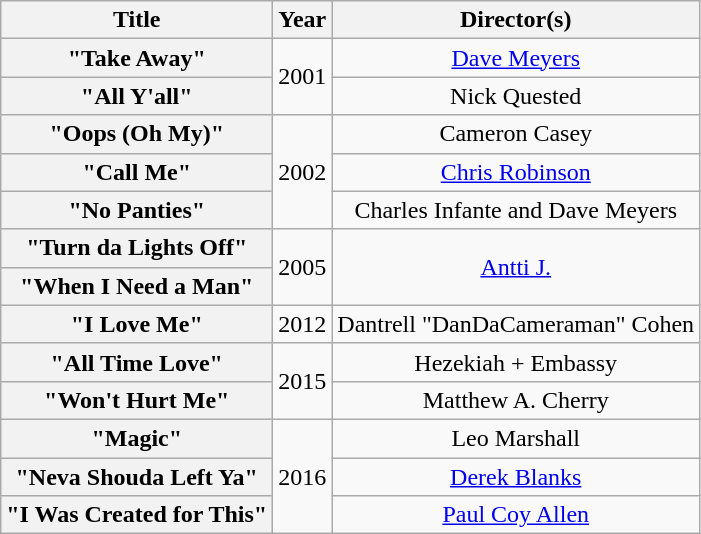<table class="wikitable plainrowheaders" style="text-align:center">
<tr>
<th scope="col">Title</th>
<th scope="col">Year</th>
<th scope="col">Director(s)</th>
</tr>
<tr>
<th scope="row">"Take Away"<br></th>
<td rowspan="2">2001</td>
<td><a href='#'>Dave Meyers</a></td>
</tr>
<tr>
<th scope="row">"All Y'all"<br></th>
<td>Nick Quested</td>
</tr>
<tr>
<th scope="row">"Oops (Oh My)"<br></th>
<td rowspan="3">2002</td>
<td>Cameron Casey</td>
</tr>
<tr>
<th scope="row">"Call Me"</th>
<td><a href='#'>Chris Robinson</a></td>
</tr>
<tr>
<th scope="row">"No Panties"<br></th>
<td>Charles Infante and Dave Meyers</td>
</tr>
<tr>
<th scope="row">"Turn da Lights Off"<br></th>
<td rowspan="2">2005</td>
<td rowspan="2"><a href='#'>Antti J.</a></td>
</tr>
<tr>
<th scope="row">"When I Need a Man"</th>
</tr>
<tr>
<th scope="row">"I Love Me"<br></th>
<td>2012</td>
<td>Dantrell "DanDaCameraman" Cohen</td>
</tr>
<tr>
<th scope="row">"All Time Love"<br></th>
<td rowspan="2">2015</td>
<td>Hezekiah + Embassy</td>
</tr>
<tr>
<th scope="row">"Won't Hurt Me"</th>
<td>Matthew A. Cherry</td>
</tr>
<tr>
<th scope="row">"Magic"</th>
<td rowspan="3">2016</td>
<td>Leo Marshall</td>
</tr>
<tr>
<th scope="row">"Neva Shouda Left Ya"</th>
<td><a href='#'>Derek Blanks</a></td>
</tr>
<tr>
<th scope="row">"I Was Created for This"</th>
<td><a href='#'>Paul Coy Allen</a></td>
</tr>
</table>
